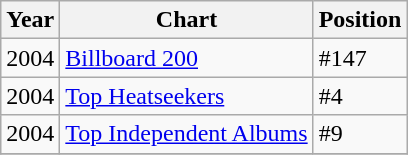<table class="wikitable">
<tr>
<th>Year</th>
<th>Chart</th>
<th>Position</th>
</tr>
<tr>
<td>2004</td>
<td><a href='#'>Billboard 200</a></td>
<td>#147</td>
</tr>
<tr>
<td>2004</td>
<td><a href='#'>Top Heatseekers</a></td>
<td>#4</td>
</tr>
<tr>
<td>2004</td>
<td><a href='#'>Top Independent Albums</a></td>
<td>#9</td>
</tr>
<tr>
</tr>
</table>
